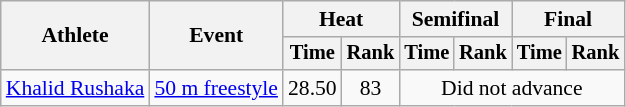<table class=wikitable style="font-size:90%">
<tr>
<th rowspan="2">Athlete</th>
<th rowspan="2">Event</th>
<th colspan="2">Heat</th>
<th colspan="2">Semifinal</th>
<th colspan="2">Final</th>
</tr>
<tr style="font-size:95%">
<th>Time</th>
<th>Rank</th>
<th>Time</th>
<th>Rank</th>
<th>Time</th>
<th>Rank</th>
</tr>
<tr align=center>
<td align=left><a href='#'>Khalid Rushaka</a></td>
<td align=left><a href='#'>50 m freestyle</a></td>
<td>28.50</td>
<td>83</td>
<td colspan=4>Did not advance</td>
</tr>
</table>
